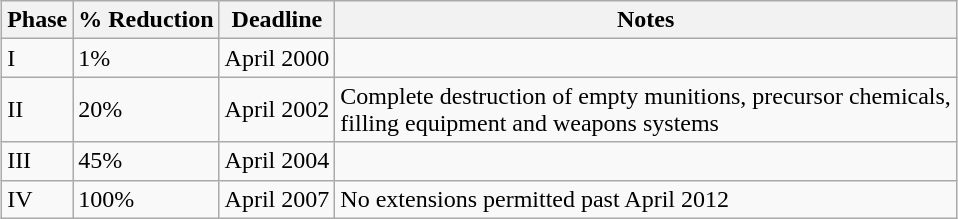<table class="wikitable" style="margin: 1em auto 1em auto">
<tr>
<th><strong>Phase</strong></th>
<th><strong>% Reduction</strong></th>
<th><strong>Deadline</strong></th>
<th><strong>Notes</strong></th>
</tr>
<tr>
<td>I</td>
<td>1%</td>
<td>April 2000</td>
<td> </td>
</tr>
<tr>
<td>II</td>
<td>20%</td>
<td>April 2002</td>
<td>Complete destruction of empty munitions, precursor chemicals,<br> filling equipment and weapons systems</td>
</tr>
<tr>
<td>III</td>
<td>45%</td>
<td>April 2004</td>
<td> </td>
</tr>
<tr>
<td>IV</td>
<td>100%</td>
<td>April 2007</td>
<td>No extensions permitted past April 2012</td>
</tr>
</table>
